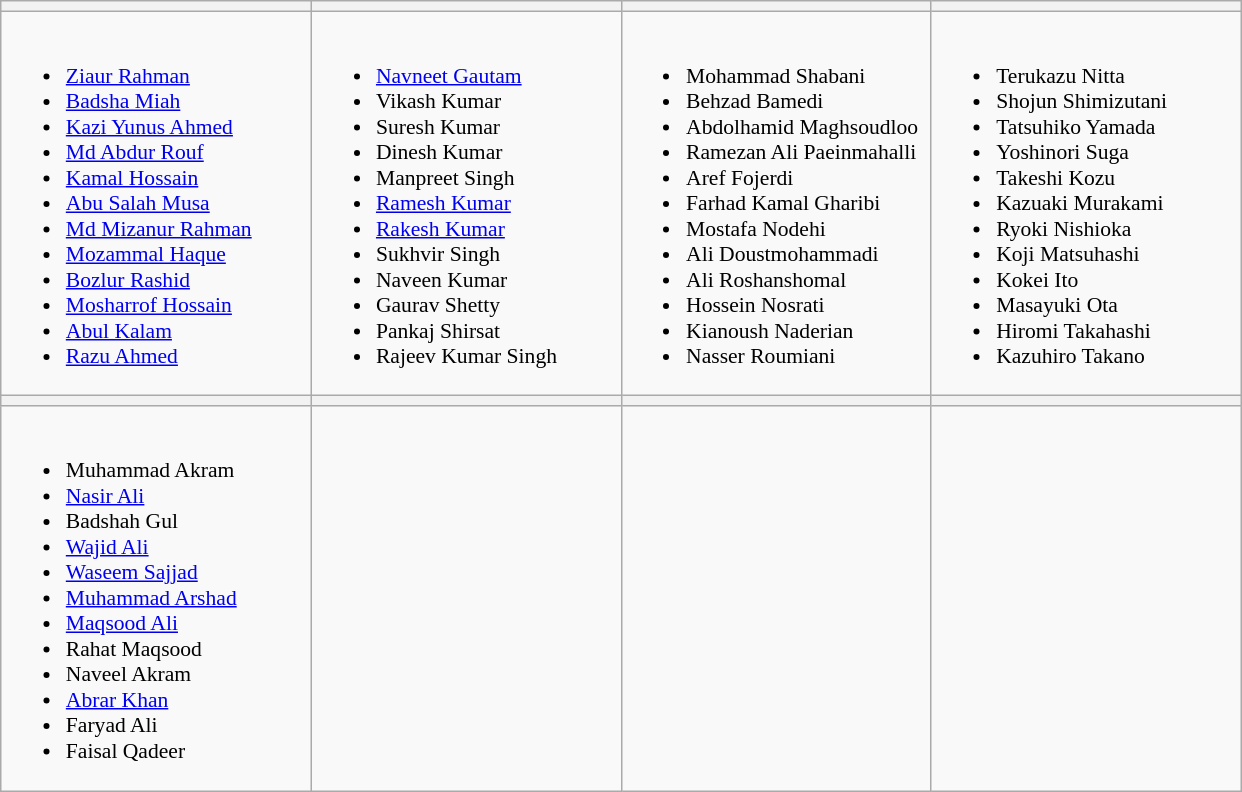<table class="wikitable" style="font-size:90%">
<tr>
<th width=200></th>
<th width=200></th>
<th width=200></th>
<th width=200></th>
</tr>
<tr>
<td valign=top><br><ul><li><a href='#'>Ziaur Rahman</a></li><li><a href='#'>Badsha Miah</a></li><li><a href='#'>Kazi Yunus Ahmed</a></li><li><a href='#'>Md Abdur Rouf</a></li><li><a href='#'>Kamal Hossain</a></li><li><a href='#'>Abu Salah Musa</a></li><li><a href='#'>Md Mizanur Rahman</a></li><li><a href='#'>Mozammal Haque</a></li><li><a href='#'>Bozlur Rashid</a></li><li><a href='#'>Mosharrof Hossain</a></li><li><a href='#'>Abul Kalam</a></li><li><a href='#'>Razu Ahmed</a></li></ul></td>
<td valign=top><br><ul><li><a href='#'>Navneet Gautam</a></li><li>Vikash Kumar</li><li>Suresh Kumar</li><li>Dinesh Kumar</li><li>Manpreet Singh</li><li><a href='#'>Ramesh Kumar</a></li><li><a href='#'>Rakesh Kumar</a></li><li>Sukhvir Singh</li><li>Naveen Kumar</li><li>Gaurav Shetty</li><li>Pankaj Shirsat</li><li>Rajeev Kumar Singh</li></ul></td>
<td valign=top><br><ul><li>Mohammad Shabani</li><li>Behzad Bamedi</li><li>Abdolhamid Maghsoudloo</li><li>Ramezan Ali Paeinmahalli</li><li>Aref Fojerdi</li><li>Farhad Kamal Gharibi</li><li>Mostafa Nodehi</li><li>Ali Doustmohammadi</li><li>Ali Roshanshomal</li><li>Hossein Nosrati</li><li>Kianoush Naderian</li><li>Nasser Roumiani</li></ul></td>
<td valign=top><br><ul><li>Terukazu Nitta</li><li>Shojun Shimizutani</li><li>Tatsuhiko Yamada</li><li>Yoshinori Suga</li><li>Takeshi Kozu</li><li>Kazuaki Murakami</li><li>Ryoki Nishioka</li><li>Koji Matsuhashi</li><li>Kokei Ito</li><li>Masayuki Ota</li><li>Hiromi Takahashi</li><li>Kazuhiro Takano</li></ul></td>
</tr>
<tr>
<th></th>
<th></th>
<th></th>
<th></th>
</tr>
<tr>
<td valign=top><br><ul><li>Muhammad Akram</li><li><a href='#'>Nasir Ali</a></li><li>Badshah Gul</li><li><a href='#'>Wajid Ali</a></li><li><a href='#'>Waseem Sajjad</a></li><li><a href='#'>Muhammad Arshad</a></li><li><a href='#'>Maqsood Ali</a></li><li>Rahat Maqsood</li><li>Naveel Akram</li><li><a href='#'>Abrar Khan</a></li><li>Faryad Ali</li><li>Faisal Qadeer</li></ul></td>
<td valign=top></td>
<td valign=top></td>
<td valign=top></td>
</tr>
</table>
